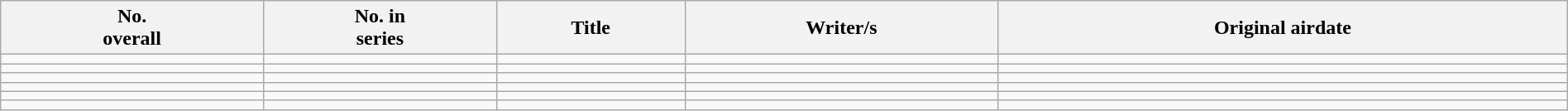<table class="wikitable plainrowheaders" style="width:100%;">
<tr>
<th>No.<br>overall</th>
<th>No. in<br>series</th>
<th>Title</th>
<th>Writer/s</th>
<th>Original airdate</th>
</tr>
<tr>
<td></td>
<td></td>
<td></td>
<td></td>
<td></td>
</tr>
<tr>
<td></td>
<td></td>
<td></td>
<td></td>
<td></td>
</tr>
<tr>
<td></td>
<td></td>
<td></td>
<td></td>
<td></td>
</tr>
<tr>
<td></td>
<td></td>
<td></td>
<td></td>
<td></td>
</tr>
<tr>
<td></td>
<td></td>
<td></td>
<td></td>
<td></td>
</tr>
<tr>
<td></td>
<td></td>
<td></td>
<td></td>
<td></td>
</tr>
</table>
